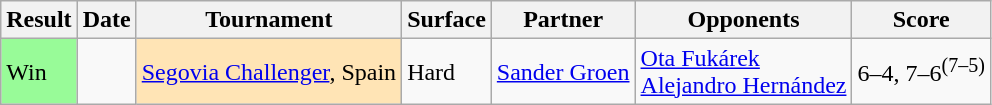<table class="sortable wikitable">
<tr>
<th>Result</th>
<th>Date</th>
<th>Tournament</th>
<th>Surface</th>
<th>Partner</th>
<th>Opponents</th>
<th class="unsortable">Score</th>
</tr>
<tr>
<td bgcolor=98fb98>Win</td>
<td></td>
<td style="background:moccasin;"><a href='#'>Segovia Challenger</a>, Spain</td>
<td>Hard</td>
<td> <a href='#'>Sander Groen</a></td>
<td> <a href='#'>Ota Fukárek</a><br> <a href='#'>Alejandro Hernández</a></td>
<td>6–4, 7–6<sup>(7–5)</sup></td>
</tr>
</table>
